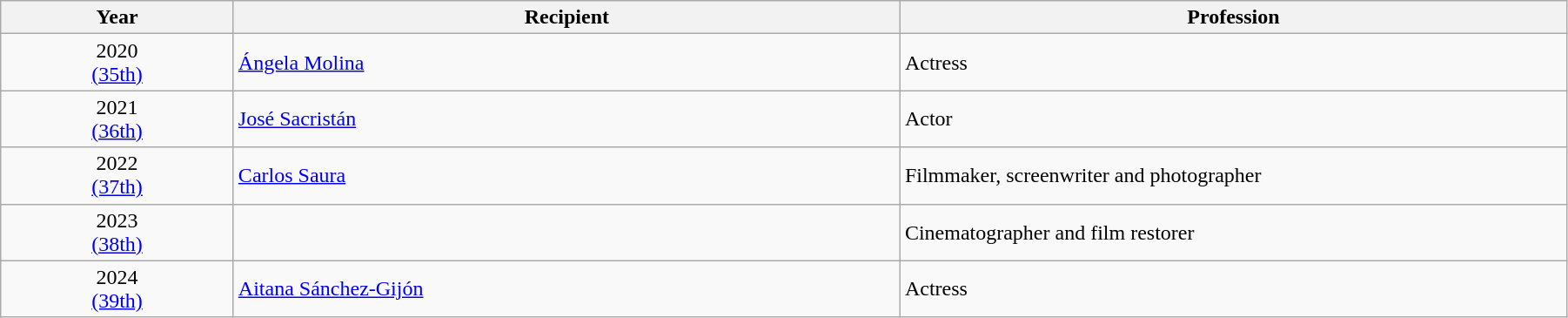<table class="wikitable" width="95%" cellpadding="5">
<tr>
<th width="100"><strong>Year</strong></th>
<th width="300"><strong>Recipient</strong></th>
<th width="300"><strong>Profession</strong></th>
</tr>
<tr>
<td style="text-align:center;">2020<br><a href='#'>(35th)</a></td>
<td><a href='#'>Ángela Molina</a></td>
<td>Actress</td>
</tr>
<tr>
<td style="text-align:center;">2021<br><a href='#'>(36th)</a></td>
<td><a href='#'>José Sacristán</a></td>
<td>Actor</td>
</tr>
<tr>
<td style="text-align:center;">2022<br><a href='#'>(37th)</a></td>
<td><a href='#'>Carlos Saura</a></td>
<td>Filmmaker, screenwriter and photographer</td>
</tr>
<tr>
<td style="text-align:center;">2023<br><a href='#'>(38th)</a></td>
<td></td>
<td>Cinematographer and film restorer</td>
</tr>
<tr>
<td style="text-align:center;">2024<br><a href='#'>(39th)</a></td>
<td><a href='#'>Aitana Sánchez-Gijón</a></td>
<td>Actress</td>
</tr>
</table>
